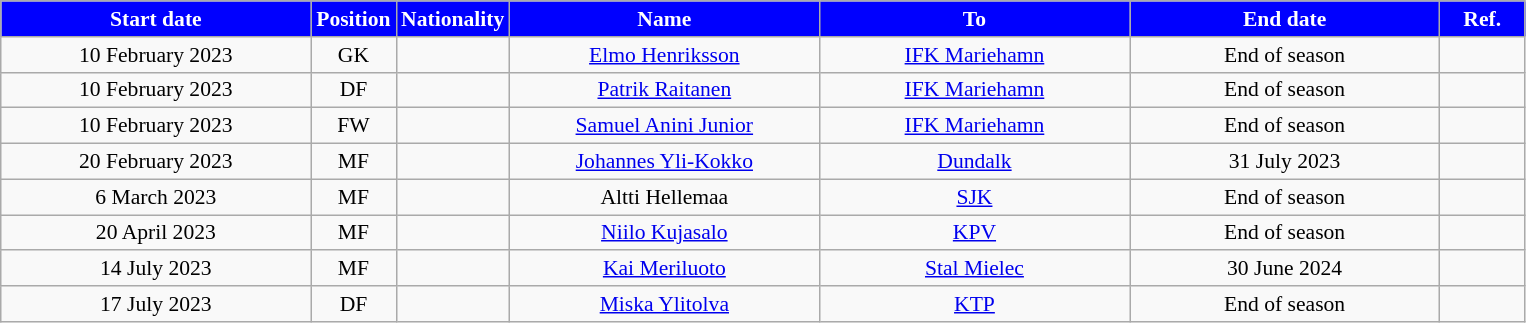<table class="wikitable"  style="text-align:center; font-size:90%; ">
<tr>
<th style="background:#00f; color:white; width:200px;">Start date</th>
<th style="background:#00f; color:white; width:50px;">Position</th>
<th style="background:#00f; color:white; width:50px;">Nationality</th>
<th style="background:#00f; color:white; width:200px;">Name</th>
<th style="background:#00f; color:white; width:200px;">To</th>
<th style="background:#00f; color:white; width:200px;">End date</th>
<th style="background:#00f; color:white; width:50px;">Ref.</th>
</tr>
<tr>
<td>10 February 2023</td>
<td>GK</td>
<td></td>
<td><a href='#'>Elmo Henriksson</a></td>
<td><a href='#'>IFK Mariehamn</a></td>
<td>End of season</td>
<td></td>
</tr>
<tr>
<td>10 February 2023</td>
<td>DF</td>
<td></td>
<td><a href='#'>Patrik Raitanen</a></td>
<td><a href='#'>IFK Mariehamn</a></td>
<td>End of season</td>
<td></td>
</tr>
<tr>
<td>10 February 2023</td>
<td>FW</td>
<td></td>
<td><a href='#'>Samuel Anini Junior</a></td>
<td><a href='#'>IFK Mariehamn</a></td>
<td>End of season</td>
<td></td>
</tr>
<tr>
<td>20 February 2023</td>
<td>MF</td>
<td></td>
<td><a href='#'>Johannes Yli-Kokko</a></td>
<td><a href='#'>Dundalk</a></td>
<td>31 July 2023</td>
<td></td>
</tr>
<tr>
<td>6 March 2023</td>
<td>MF</td>
<td></td>
<td>Altti Hellemaa</td>
<td><a href='#'>SJK</a></td>
<td>End of season</td>
<td></td>
</tr>
<tr>
<td>20 April 2023</td>
<td>MF</td>
<td></td>
<td><a href='#'>Niilo Kujasalo</a></td>
<td><a href='#'>KPV</a></td>
<td>End of season</td>
<td></td>
</tr>
<tr>
<td>14 July 2023</td>
<td>MF</td>
<td></td>
<td><a href='#'>Kai Meriluoto</a></td>
<td><a href='#'>Stal Mielec</a></td>
<td>30 June 2024</td>
<td></td>
</tr>
<tr>
<td>17 July 2023</td>
<td>DF</td>
<td></td>
<td><a href='#'>Miska Ylitolva</a></td>
<td><a href='#'>KTP</a></td>
<td>End of season</td>
<td></td>
</tr>
</table>
